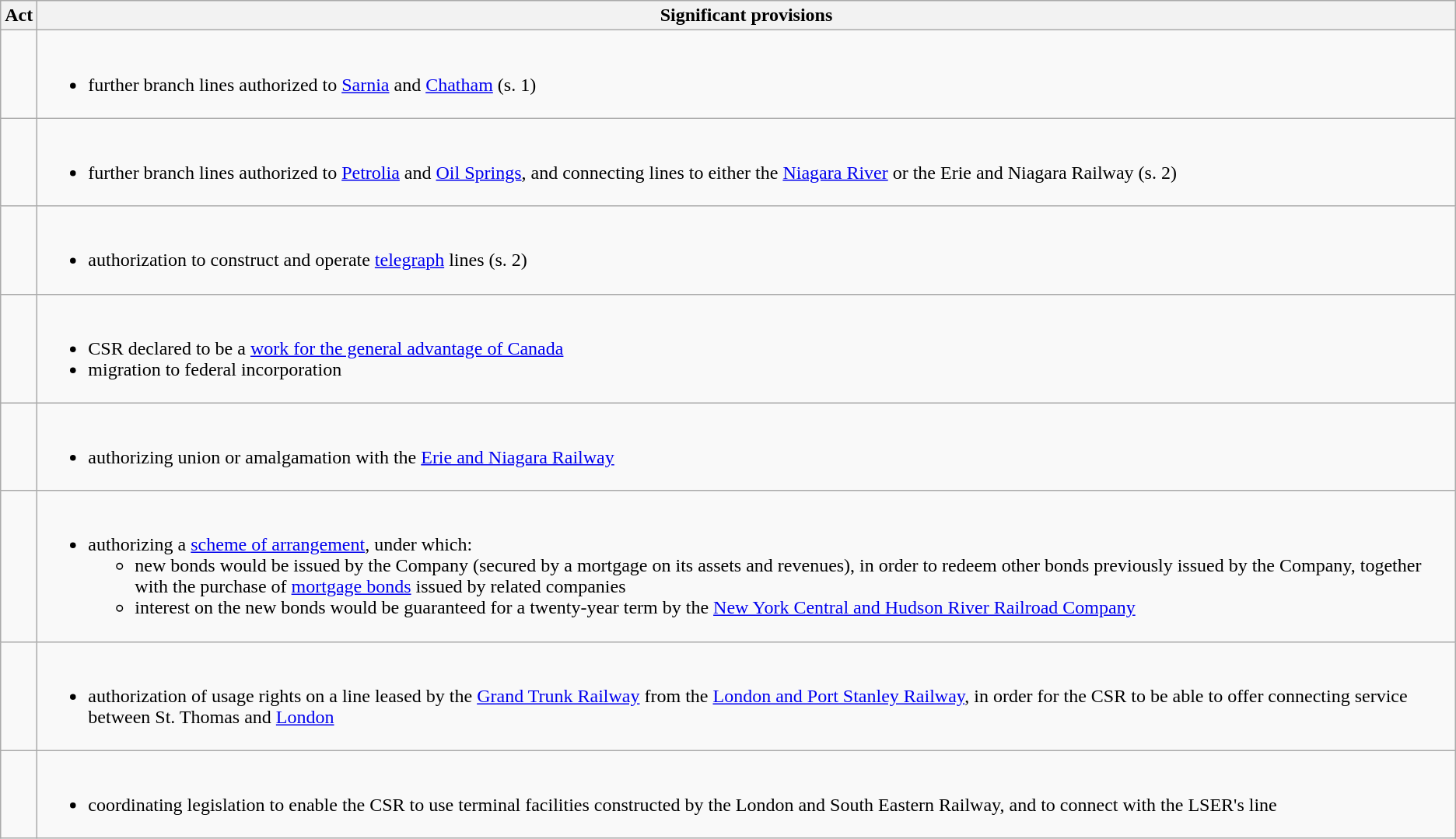<table class="wikitable">
<tr>
<th>Act</th>
<th>Significant provisions</th>
</tr>
<tr valign="top">
<td></td>
<td><br><ul><li>further branch lines authorized to <a href='#'>Sarnia</a> and <a href='#'>Chatham</a> (s. 1)</li></ul></td>
</tr>
<tr valign="top">
<td></td>
<td><br><ul><li>further branch lines authorized to <a href='#'>Petrolia</a> and <a href='#'>Oil Springs</a>, and connecting lines to either the <a href='#'>Niagara River</a> or the Erie and Niagara Railway (s. 2)</li></ul></td>
</tr>
<tr valign="top">
<td></td>
<td><br><ul><li>authorization to construct and operate <a href='#'>telegraph</a> lines (s. 2)</li></ul></td>
</tr>
<tr valign="top">
<td></td>
<td><br><ul><li>CSR declared to be a <a href='#'>work for the general advantage of Canada</a></li><li>migration to federal incorporation</li></ul></td>
</tr>
<tr valign="top">
<td></td>
<td><br><ul><li>authorizing union or amalgamation with the <a href='#'>Erie and Niagara Railway</a></li></ul></td>
</tr>
<tr valign="top">
<td></td>
<td><br><ul><li>authorizing a <a href='#'>scheme of arrangement</a>, under which:<ul><li>new bonds would be issued by the Company (secured by a mortgage on its assets and revenues), in order to redeem other bonds previously issued by the Company, together with the purchase of <a href='#'>mortgage bonds</a> issued by related companies</li><li>interest on the new bonds would be guaranteed for a twenty-year term by the <a href='#'>New York Central and Hudson River Railroad Company</a></li></ul></li></ul></td>
</tr>
<tr valign="top">
<td></td>
<td><br><ul><li>authorization of usage rights on a line leased by the <a href='#'>Grand Trunk Railway</a> from the <a href='#'>London and Port Stanley Railway</a>, in order for the CSR to be able to offer connecting service between St. Thomas and <a href='#'>London</a></li></ul></td>
</tr>
<tr valign="top">
<td></td>
<td><br><ul><li>coordinating legislation to enable the CSR to use terminal facilities constructed by the London and South Eastern Railway, and to connect with the LSER's line</li></ul></td>
</tr>
</table>
